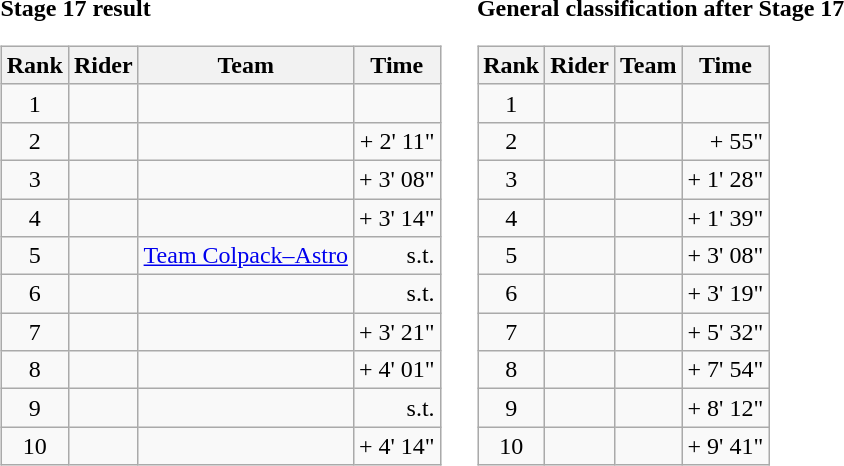<table>
<tr>
<td><strong>Stage 17 result</strong><br><table class="wikitable">
<tr>
<th scope="col">Rank</th>
<th scope="col">Rider</th>
<th scope="col">Team</th>
<th scope="col">Time</th>
</tr>
<tr>
<td style="text-align:center;">1</td>
<td></td>
<td></td>
<td style="text-align:right;"></td>
</tr>
<tr>
<td style="text-align:center;">2</td>
<td></td>
<td></td>
<td style="text-align:right;">+ 2' 11"</td>
</tr>
<tr>
<td style="text-align:center;">3</td>
<td></td>
<td></td>
<td style="text-align:right;">+ 3' 08"</td>
</tr>
<tr>
<td style="text-align:center;">4</td>
<td></td>
<td></td>
<td style="text-align:right;">+ 3' 14"</td>
</tr>
<tr>
<td style="text-align:center;">5</td>
<td></td>
<td><a href='#'>Team Colpack–Astro</a></td>
<td style="text-align:right;">s.t.</td>
</tr>
<tr>
<td style="text-align:center;">6</td>
<td></td>
<td></td>
<td style="text-align:right;">s.t.</td>
</tr>
<tr>
<td style="text-align:center;">7</td>
<td></td>
<td></td>
<td style="text-align:right;">+ 3' 21"</td>
</tr>
<tr>
<td style="text-align:center;">8</td>
<td></td>
<td></td>
<td style="text-align:right;">+ 4' 01"</td>
</tr>
<tr>
<td style="text-align:center;">9</td>
<td></td>
<td></td>
<td style="text-align:right;">s.t.</td>
</tr>
<tr>
<td style="text-align:center;">10</td>
<td></td>
<td></td>
<td style="text-align:right;">+ 4' 14"</td>
</tr>
</table>
</td>
<td></td>
<td><strong>General classification after Stage 17</strong><br><table class="wikitable">
<tr>
<th scope="col">Rank</th>
<th scope="col">Rider</th>
<th scope="col">Team</th>
<th scope="col">Time</th>
</tr>
<tr>
<td style="text-align:center;">1</td>
<td></td>
<td></td>
<td style="text-align:right;"></td>
</tr>
<tr>
<td style="text-align:center;">2</td>
<td></td>
<td></td>
<td style="text-align:right;">+ 55"</td>
</tr>
<tr>
<td style="text-align:center;">3</td>
<td></td>
<td></td>
<td style="text-align:right;">+ 1' 28"</td>
</tr>
<tr>
<td style="text-align:center;">4</td>
<td></td>
<td></td>
<td style="text-align:right;">+ 1' 39"</td>
</tr>
<tr>
<td style="text-align:center;">5</td>
<td></td>
<td></td>
<td style="text-align:right;">+ 3' 08"</td>
</tr>
<tr>
<td style="text-align:center;">6</td>
<td></td>
<td></td>
<td style="text-align:right;">+ 3' 19"</td>
</tr>
<tr>
<td style="text-align:center;">7</td>
<td></td>
<td></td>
<td style="text-align:right;">+ 5' 32"</td>
</tr>
<tr>
<td style="text-align:center;">8</td>
<td></td>
<td></td>
<td style="text-align:right;">+ 7' 54"</td>
</tr>
<tr>
<td style="text-align:center;">9</td>
<td></td>
<td></td>
<td style="text-align:right;">+ 8' 12"</td>
</tr>
<tr>
<td style="text-align:center;">10</td>
<td></td>
<td></td>
<td style="text-align:right;">+ 9' 41"</td>
</tr>
</table>
</td>
</tr>
</table>
